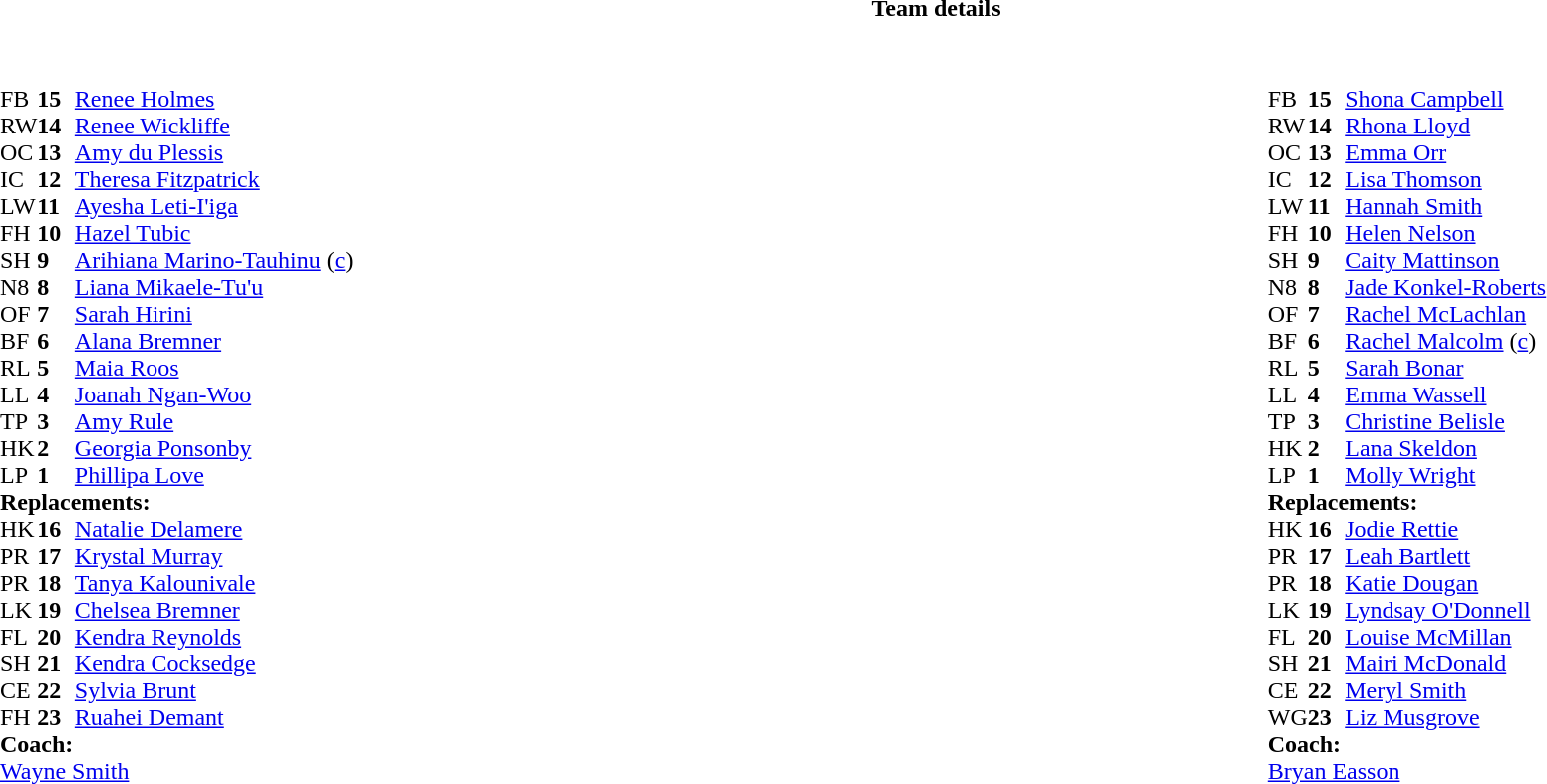<table border="0" style="width:100%">
<tr>
<th>Team details</th>
</tr>
<tr>
<td><br><table style="width:100%">
<tr>
<td style="vertical-align:top;width:50%"><br><table cellspacing="0" cellpadding="0">
<tr>
<th width="25"></th>
<th width="25"></th>
</tr>
<tr>
<td style="vertical-align:top;width:0%"></td>
</tr>
<tr>
<td>FB</td>
<td><strong>15</strong></td>
<td><a href='#'>Renee Holmes</a></td>
</tr>
<tr>
<td>RW</td>
<td><strong>14</strong></td>
<td><a href='#'>Renee Wickliffe</a></td>
</tr>
<tr>
<td>OC</td>
<td><strong>13</strong></td>
<td><a href='#'>Amy du Plessis</a></td>
</tr>
<tr>
<td>IC</td>
<td><strong>12</strong></td>
<td><a href='#'>Theresa Fitzpatrick</a></td>
</tr>
<tr>
<td>LW</td>
<td><strong>11</strong></td>
<td><a href='#'>Ayesha Leti-I'iga</a></td>
<td></td>
<td></td>
</tr>
<tr>
<td>FH</td>
<td><strong>10</strong></td>
<td><a href='#'>Hazel Tubic</a></td>
</tr>
<tr>
<td>SH</td>
<td><strong>9</strong></td>
<td><a href='#'>Arihiana Marino-Tauhinu</a> (<a href='#'>c</a>)</td>
<td></td>
<td></td>
</tr>
<tr>
<td>N8</td>
<td><strong>8</strong></td>
<td><a href='#'>Liana Mikaele-Tu'u</a></td>
</tr>
<tr>
<td>OF</td>
<td><strong>7</strong></td>
<td><a href='#'>Sarah Hirini</a></td>
<td></td>
<td></td>
<td></td>
<td></td>
</tr>
<tr>
<td>BF</td>
<td><strong>6</strong></td>
<td><a href='#'>Alana Bremner</a></td>
<td></td>
<td></td>
</tr>
<tr>
<td>RL</td>
<td><strong>5</strong></td>
<td><a href='#'>Maia Roos</a></td>
</tr>
<tr>
<td>LL</td>
<td><strong>4</strong></td>
<td><a href='#'>Joanah Ngan-Woo</a></td>
<td></td>
<td></td>
</tr>
<tr>
<td>TP</td>
<td><strong>3</strong></td>
<td><a href='#'>Amy Rule</a></td>
<td></td>
<td></td>
<td></td>
<td></td>
</tr>
<tr>
<td>HK</td>
<td><strong>2</strong></td>
<td><a href='#'>Georgia Ponsonby</a></td>
<td></td>
<td></td>
</tr>
<tr>
<td>LP</td>
<td><strong>1</strong></td>
<td><a href='#'>Phillipa Love</a></td>
<td></td>
<td></td>
</tr>
<tr>
<td colspan=3><strong>Replacements:</strong></td>
</tr>
<tr>
<td>HK</td>
<td><strong>16</strong></td>
<td><a href='#'>Natalie Delamere</a></td>
<td></td>
<td></td>
</tr>
<tr>
<td>PR</td>
<td><strong>17</strong></td>
<td><a href='#'>Krystal Murray</a></td>
<td></td>
<td></td>
</tr>
<tr>
<td>PR</td>
<td><strong>18</strong></td>
<td><a href='#'>Tanya Kalounivale</a></td>
<td></td>
<td></td>
</tr>
<tr>
<td>LK</td>
<td><strong>19</strong></td>
<td><a href='#'>Chelsea Bremner</a></td>
<td></td>
<td></td>
</tr>
<tr>
<td>FL</td>
<td><strong>20</strong></td>
<td><a href='#'>Kendra Reynolds</a></td>
<td></td>
<td></td>
</tr>
<tr>
<td>SH</td>
<td><strong>21</strong></td>
<td><a href='#'>Kendra Cocksedge</a></td>
<td></td>
<td></td>
</tr>
<tr>
<td>CE</td>
<td><strong>22</strong></td>
<td><a href='#'>Sylvia Brunt</a></td>
<td></td>
<td></td>
</tr>
<tr>
<td>FH</td>
<td><strong>23</strong></td>
<td><a href='#'>Ruahei Demant</a></td>
</tr>
<tr>
<td colspan=3><strong>Coach:</strong></td>
</tr>
<tr>
<td colspan="4"> <a href='#'>Wayne Smith</a></td>
</tr>
</table>
</td>
<td style="vertical-align:top"></td>
<td style="vertical-align:top; width:50%"><br><table cellspacing="0" cellpadding="0" style="margin:auto">
<tr>
<th width="25"></th>
<th width="25"></th>
</tr>
<tr>
<td>FB</td>
<td><strong>15</strong></td>
<td><a href='#'>Shona Campbell</a></td>
</tr>
<tr>
<td>RW</td>
<td><strong>14</strong></td>
<td><a href='#'>Rhona Lloyd</a></td>
<td></td>
<td></td>
</tr>
<tr>
<td>OC</td>
<td><strong>13</strong></td>
<td><a href='#'>Emma Orr</a></td>
</tr>
<tr>
<td>IC</td>
<td><strong>12</strong></td>
<td><a href='#'>Lisa Thomson</a></td>
</tr>
<tr>
<td>LW</td>
<td><strong>11</strong></td>
<td><a href='#'>Hannah Smith</a></td>
</tr>
<tr>
<td>FH</td>
<td><strong>10</strong></td>
<td><a href='#'>Helen Nelson</a></td>
<td></td>
<td></td>
</tr>
<tr>
<td>SH</td>
<td><strong>9</strong></td>
<td><a href='#'>Caity Mattinson</a></td>
<td></td>
<td></td>
</tr>
<tr>
<td>N8</td>
<td><strong>8</strong></td>
<td><a href='#'>Jade Konkel-Roberts</a></td>
</tr>
<tr>
<td>OF</td>
<td><strong>7</strong></td>
<td><a href='#'>Rachel McLachlan</a></td>
<td></td>
<td></td>
</tr>
<tr>
<td>BF</td>
<td><strong>6</strong></td>
<td><a href='#'>Rachel Malcolm</a> (<a href='#'>c</a>)</td>
<td></td>
<td></td>
</tr>
<tr>
<td>RL</td>
<td><strong>5</strong></td>
<td><a href='#'>Sarah Bonar</a></td>
<td></td>
<td></td>
</tr>
<tr>
<td>LL</td>
<td><strong>4</strong></td>
<td><a href='#'>Emma Wassell</a></td>
</tr>
<tr>
<td>TP</td>
<td><strong>3</strong></td>
<td><a href='#'>Christine Belisle</a></td>
<td></td>
<td></td>
</tr>
<tr>
<td>HK</td>
<td><strong>2</strong></td>
<td><a href='#'>Lana Skeldon</a></td>
</tr>
<tr>
<td>LP</td>
<td><strong>1</strong></td>
<td><a href='#'>Molly Wright</a></td>
<td></td>
<td></td>
</tr>
<tr>
<td colspan=3><strong>Replacements:</strong></td>
</tr>
<tr>
<td>HK</td>
<td><strong>16</strong></td>
<td><a href='#'>Jodie Rettie</a></td>
<td></td>
<td></td>
</tr>
<tr>
<td>PR</td>
<td><strong>17</strong></td>
<td><a href='#'>Leah Bartlett</a></td>
<td></td>
<td></td>
</tr>
<tr>
<td>PR</td>
<td><strong>18</strong></td>
<td><a href='#'>Katie Dougan</a></td>
<td></td>
<td></td>
</tr>
<tr>
<td>LK</td>
<td><strong>19</strong></td>
<td><a href='#'>Lyndsay O'Donnell</a></td>
<td></td>
<td></td>
</tr>
<tr>
<td>FL</td>
<td><strong>20</strong></td>
<td><a href='#'>Louise McMillan</a></td>
<td></td>
<td></td>
</tr>
<tr>
<td>SH</td>
<td><strong>21</strong></td>
<td><a href='#'>Mairi McDonald</a></td>
<td></td>
<td></td>
</tr>
<tr>
<td>CE</td>
<td><strong>22</strong></td>
<td><a href='#'>Meryl Smith</a></td>
<td></td>
<td></td>
</tr>
<tr>
<td>WG</td>
<td><strong>23</strong></td>
<td><a href='#'>Liz Musgrove</a></td>
<td></td>
<td></td>
</tr>
<tr>
<td colspan=3><strong>Coach:</strong></td>
</tr>
<tr>
<td colspan="4"> <a href='#'>Bryan Easson</a></td>
</tr>
</table>
</td>
</tr>
</table>
</td>
</tr>
</table>
